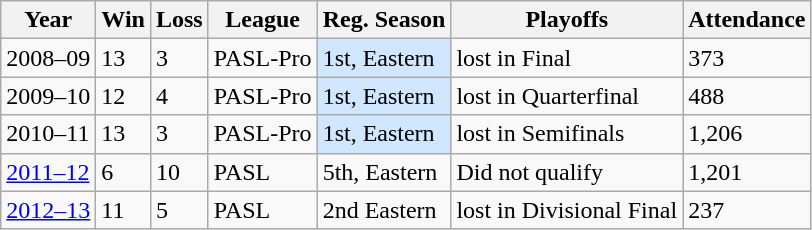<table class="wikitable">
<tr>
<th>Year</th>
<th>Win</th>
<th>Loss</th>
<th>League</th>
<th>Reg. Season</th>
<th>Playoffs</th>
<th>Attendance</th>
</tr>
<tr>
<td>2008–09</td>
<td>13</td>
<td>3</td>
<td>PASL-Pro</td>
<td bgcolor="#D0E7FF">1st, Eastern</td>
<td>lost in Final</td>
<td>373</td>
</tr>
<tr>
<td>2009–10</td>
<td>12</td>
<td>4</td>
<td>PASL-Pro</td>
<td bgcolor="#D0E7FF">1st, Eastern</td>
<td>lost in Quarterfinal</td>
<td>488</td>
</tr>
<tr>
<td>2010–11</td>
<td>13</td>
<td>3</td>
<td>PASL-Pro</td>
<td bgcolor="#D0E7FF">1st, Eastern</td>
<td>lost in Semifinals</td>
<td>1,206</td>
</tr>
<tr>
<td><a href='#'>2011–12</a></td>
<td>6</td>
<td>10</td>
<td>PASL</td>
<td>5th, Eastern</td>
<td>Did not qualify</td>
<td>1,201</td>
</tr>
<tr>
<td><a href='#'>2012–13</a></td>
<td>11</td>
<td>5</td>
<td>PASL</td>
<td>2nd Eastern</td>
<td>lost in Divisional Final</td>
<td>237</td>
</tr>
</table>
